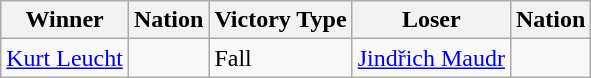<table class="wikitable sortable" style="text-align:left;">
<tr>
<th>Winner</th>
<th>Nation</th>
<th>Victory Type</th>
<th>Loser</th>
<th>Nation</th>
</tr>
<tr>
<td><a href='#'>Kurt Leucht</a></td>
<td></td>
<td>Fall</td>
<td><a href='#'>Jindřich Maudr</a></td>
<td></td>
</tr>
</table>
